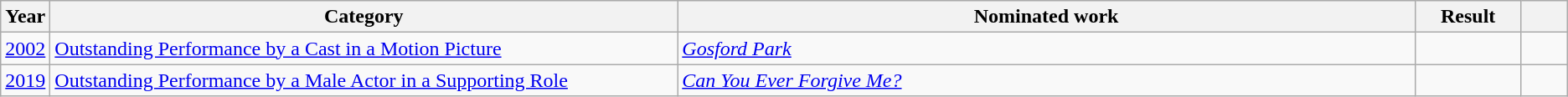<table class=wikitable>
<tr>
<th scope="col" style="width:1em;">Year</th>
<th scope="col" style="width:33em;">Category</th>
<th scope="col" style="width:39em;">Nominated work</th>
<th scope="col" style="width:5em;">Result</th>
<th scope="col" style="width:2em;"></th>
</tr>
<tr>
<td><a href='#'>2002</a></td>
<td><a href='#'>Outstanding Performance by a Cast in a Motion Picture</a></td>
<td><em><a href='#'>Gosford Park</a></em></td>
<td></td>
<td style="text-align:center;"></td>
</tr>
<tr>
<td><a href='#'>2019</a></td>
<td><a href='#'>Outstanding Performance by a Male Actor in a Supporting Role</a></td>
<td><em><a href='#'>Can You Ever Forgive Me?</a></em></td>
<td></td>
<td style="text-align:center;"></td>
</tr>
</table>
